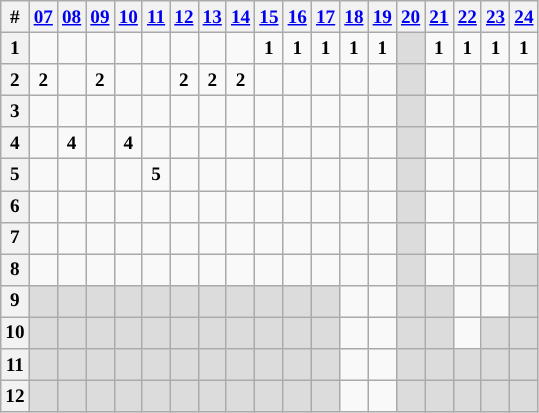<table class="wikitable" style="text-align: center; font-size:80%">
<tr>
<th>#</th>
<th><strong><a href='#'>07</a></strong></th>
<th><strong><a href='#'>08</a></strong></th>
<th><strong><a href='#'>09</a></strong></th>
<th><strong><a href='#'>10</a></strong></th>
<th><strong><a href='#'>11</a></strong></th>
<th><strong><a href='#'>12</a></strong></th>
<th><strong><a href='#'>13</a></strong></th>
<th><strong><a href='#'>14</a></strong></th>
<th><strong><a href='#'>15</a></strong></th>
<th><strong><a href='#'>16</a></strong></th>
<th><strong><a href='#'>17</a></strong></th>
<th><strong><a href='#'>18</a></strong></th>
<th><strong><a href='#'>19</a></strong></th>
<th><strong><a href='#'>20</a></strong></th>
<th><strong><a href='#'>21</a></strong></th>
<th><strong><a href='#'>22</a></strong></th>
<th><strong><a href='#'>23</a></strong></th>
<th><strong><a href='#'>24</a></strong></th>
</tr>
<tr>
<th>1</th>
<td></td>
<td></td>
<td></td>
<td></td>
<td></td>
<td></td>
<td></td>
<td></td>
<td><span><strong>1</strong></span></td>
<td><span><strong>1</strong></span></td>
<td><span><strong>1</strong></span></td>
<td><span><strong>1</strong></span></td>
<td><span><strong>1</strong></span></td>
<td style="background:#dcdcdc"></td>
<td><span><strong>1</strong></span></td>
<td><span><strong>1</strong></span></td>
<td><span><strong>1</strong></span></td>
<td><span><strong>1</strong></span></td>
</tr>
<tr>
<th>2</th>
<td><span><strong>2</strong></span></td>
<td></td>
<td><span><strong>2</strong></span></td>
<td></td>
<td></td>
<td><span><strong>2</strong></span></td>
<td><span><strong>2</strong></span></td>
<td><span><strong>2</strong></span></td>
<td></td>
<td></td>
<td></td>
<td></td>
<td></td>
<td style="background:#dcdcdc"></td>
<td></td>
<td></td>
<td></td>
<td></td>
</tr>
<tr>
<th>3</th>
<td></td>
<td></td>
<td></td>
<td></td>
<td></td>
<td></td>
<td></td>
<td></td>
<td></td>
<td></td>
<td></td>
<td></td>
<td></td>
<td style="background:#dcdcdc"></td>
<td></td>
<td></td>
<td></td>
<td></td>
</tr>
<tr>
<th>4</th>
<td></td>
<td><span><strong>4</strong></span></td>
<td></td>
<td><span><strong>4</strong></span></td>
<td></td>
<td></td>
<td></td>
<td></td>
<td></td>
<td></td>
<td></td>
<td></td>
<td></td>
<td style="background:#dcdcdc"></td>
<td></td>
<td></td>
<td></td>
<td></td>
</tr>
<tr>
<th>5</th>
<td></td>
<td></td>
<td></td>
<td></td>
<td><span><strong>5</strong></span></td>
<td></td>
<td></td>
<td></td>
<td></td>
<td></td>
<td></td>
<td></td>
<td></td>
<td style="background:#dcdcdc"></td>
<td></td>
<td></td>
<td></td>
<td></td>
</tr>
<tr>
<th>6</th>
<td></td>
<td></td>
<td></td>
<td></td>
<td></td>
<td></td>
<td></td>
<td></td>
<td></td>
<td></td>
<td></td>
<td></td>
<td></td>
<td style="background:#dcdcdc"></td>
<td></td>
<td></td>
<td></td>
<td></td>
</tr>
<tr>
<th>7</th>
<td></td>
<td></td>
<td></td>
<td></td>
<td></td>
<td></td>
<td></td>
<td></td>
<td></td>
<td></td>
<td></td>
<td></td>
<td></td>
<td style="background:#dcdcdc"></td>
<td></td>
<td></td>
<td></td>
<td></td>
</tr>
<tr>
<th>8</th>
<td></td>
<td></td>
<td></td>
<td></td>
<td></td>
<td></td>
<td></td>
<td></td>
<td></td>
<td></td>
<td></td>
<td></td>
<td></td>
<td style="background:#dcdcdc"></td>
<td></td>
<td></td>
<td></td>
<td style="background:#dcdcdc"></td>
</tr>
<tr>
<th>9</th>
<td style="background:#dcdcdc"></td>
<td style="background:#dcdcdc"></td>
<td style="background:#dcdcdc"></td>
<td style="background:#dcdcdc"></td>
<td style="background:#dcdcdc"></td>
<td style="background:#dcdcdc"></td>
<td style="background:#dcdcdc"></td>
<td style="background:#dcdcdc"></td>
<td style="background:#dcdcdc"></td>
<td style="background:#dcdcdc"></td>
<td style="background:#dcdcdc"></td>
<td></td>
<td></td>
<td style="background:#dcdcdc"></td>
<td style="background:#dcdcdc"></td>
<td></td>
<td></td>
<td style="background:#dcdcdc"></td>
</tr>
<tr>
<th>10</th>
<td style="background:#dcdcdc"></td>
<td style="background:#dcdcdc"></td>
<td style="background:#dcdcdc"></td>
<td style="background:#dcdcdc"></td>
<td style="background:#dcdcdc"></td>
<td style="background:#dcdcdc"></td>
<td style="background:#dcdcdc"></td>
<td style="background:#dcdcdc"></td>
<td style="background:#dcdcdc"></td>
<td style="background:#dcdcdc"></td>
<td style="background:#dcdcdc"></td>
<td></td>
<td></td>
<td style="background:#dcdcdc"></td>
<td style="background:#dcdcdc"></td>
<td></td>
<td style="background:#dcdcdc"></td>
<td style="background:#dcdcdc"></td>
</tr>
<tr>
<th>11</th>
<td style="background:#dcdcdc"></td>
<td style="background:#dcdcdc"></td>
<td style="background:#dcdcdc"></td>
<td style="background:#dcdcdc"></td>
<td style="background:#dcdcdc"></td>
<td style="background:#dcdcdc"></td>
<td style="background:#dcdcdc"></td>
<td style="background:#dcdcdc"></td>
<td style="background:#dcdcdc"></td>
<td style="background:#dcdcdc"></td>
<td style="background:#dcdcdc"></td>
<td></td>
<td></td>
<td style="background:#dcdcdc"></td>
<td style="background:#dcdcdc"></td>
<td style="background:#dcdcdc"></td>
<td style="background:#dcdcdc"></td>
<td style="background:#dcdcdc"></td>
</tr>
<tr>
<th>12</th>
<td style="background:#dcdcdc"></td>
<td style="background:#dcdcdc"></td>
<td style="background:#dcdcdc"></td>
<td style="background:#dcdcdc"></td>
<td style="background:#dcdcdc"></td>
<td style="background:#dcdcdc"></td>
<td style="background:#dcdcdc"></td>
<td style="background:#dcdcdc"></td>
<td style="background:#dcdcdc"></td>
<td style="background:#dcdcdc"></td>
<td style="background:#dcdcdc"></td>
<td></td>
<td></td>
<td style="background:#dcdcdc"></td>
<td style="background:#dcdcdc"></td>
<td style="background:#dcdcdc"></td>
<td style="background:#dcdcdc"></td>
<td style="background:#dcdcdc"></td>
</tr>
</table>
